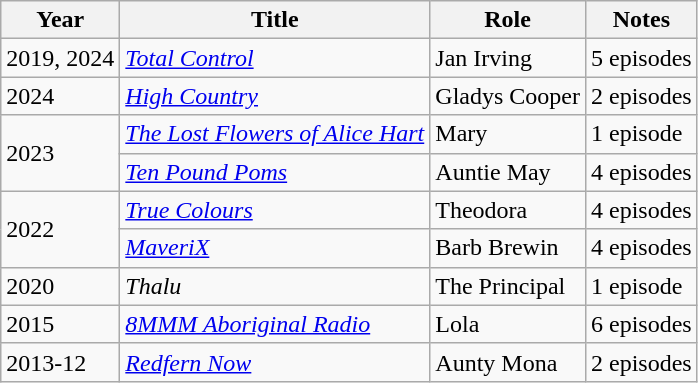<table class="wikitable">
<tr>
<th>Year</th>
<th>Title</th>
<th>Role</th>
<th>Notes</th>
</tr>
<tr>
<td>2019, 2024</td>
<td><em><a href='#'>Total Control</a></em></td>
<td>Jan Irving</td>
<td>5  episodes</td>
</tr>
<tr>
<td>2024</td>
<td><em><a href='#'>High Country</a></em></td>
<td>Gladys Cooper</td>
<td>2 episodes</td>
</tr>
<tr>
<td rowspan="2">2023</td>
<td><em><a href='#'>The Lost Flowers of Alice Hart</a></em></td>
<td>Mary</td>
<td>1 episode</td>
</tr>
<tr>
<td><em><a href='#'>Ten Pound Poms</a></em></td>
<td>Auntie May</td>
<td>4 episodes</td>
</tr>
<tr>
<td rowspan="2">2022</td>
<td><em><a href='#'>True Colours</a></em></td>
<td>Theodora</td>
<td>4 episodes</td>
</tr>
<tr>
<td><em><a href='#'>MaveriX</a></em></td>
<td>Barb Brewin</td>
<td>4 episodes</td>
</tr>
<tr>
<td>2020</td>
<td><em>Thalu</em></td>
<td>The Principal</td>
<td>1 episode</td>
</tr>
<tr>
<td>2015</td>
<td><em><a href='#'>8MMM Aboriginal Radio</a></em></td>
<td>Lola</td>
<td>6 episodes</td>
</tr>
<tr>
<td>2013-12</td>
<td><em><a href='#'>Redfern Now</a></em></td>
<td>Aunty Mona</td>
<td>2 episodes</td>
</tr>
</table>
